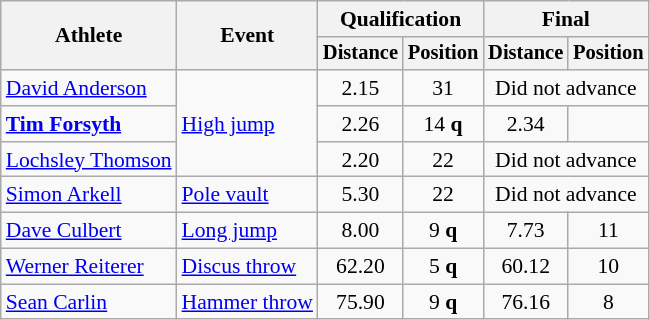<table class="wikitable" style="font-size:90%">
<tr>
<th rowspan="2">Athlete</th>
<th rowspan="2">Event</th>
<th colspan="2">Qualification</th>
<th colspan="2">Final</th>
</tr>
<tr style="font-size:95%">
<th>Distance</th>
<th>Position</th>
<th>Distance</th>
<th>Position</th>
</tr>
<tr align=center>
<td align=left><a href='#'>David Anderson</a></td>
<td align=left rowspan=3><a href='#'>High jump</a></td>
<td>2.15</td>
<td>31</td>
<td colspan=2>Did not advance</td>
</tr>
<tr align=center>
<td align=left><strong><a href='#'>Tim Forsyth</a></strong></td>
<td>2.26</td>
<td>14 <strong>q</strong></td>
<td>2.34</td>
<td></td>
</tr>
<tr align=center>
<td align=left><a href='#'>Lochsley Thomson</a></td>
<td>2.20</td>
<td>22</td>
<td colspan=2>Did not advance</td>
</tr>
<tr align=center>
<td align=left><a href='#'>Simon Arkell</a></td>
<td align=left><a href='#'>Pole vault</a></td>
<td>5.30</td>
<td>22</td>
<td colspan=2>Did not advance</td>
</tr>
<tr align=center>
<td align=left><a href='#'>Dave Culbert</a></td>
<td align=left><a href='#'>Long jump</a></td>
<td>8.00</td>
<td>9 <strong>q</strong></td>
<td>7.73</td>
<td>11</td>
</tr>
<tr align=center>
<td align=left><a href='#'>Werner Reiterer</a></td>
<td align=left><a href='#'>Discus throw</a></td>
<td>62.20</td>
<td>5 <strong>q</strong></td>
<td>60.12</td>
<td>10</td>
</tr>
<tr align=center>
<td align=left><a href='#'>Sean Carlin</a></td>
<td align=left><a href='#'>Hammer throw</a></td>
<td>75.90</td>
<td>9 <strong>q</strong></td>
<td>76.16</td>
<td>8</td>
</tr>
</table>
